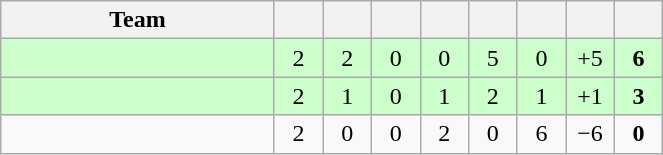<table class="wikitable" style="text-align:center">
<tr>
<th width=175>Team</th>
<th width=25></th>
<th width=25></th>
<th width=25></th>
<th width=25></th>
<th width=25></th>
<th width=25></th>
<th width=25></th>
<th width=25></th>
</tr>
<tr bgcolor=ccffcc>
<td style="text-align:left;"></td>
<td>2</td>
<td>2</td>
<td>0</td>
<td>0</td>
<td>5</td>
<td>0</td>
<td>+5</td>
<td><strong>6</strong></td>
</tr>
<tr bgcolor=ccffcc>
<td style="text-align:left;"></td>
<td>2</td>
<td>1</td>
<td>0</td>
<td>1</td>
<td>2</td>
<td>1</td>
<td>+1</td>
<td><strong>3</strong></td>
</tr>
<tr>
<td style="text-align:left;"></td>
<td>2</td>
<td>0</td>
<td>0</td>
<td>2</td>
<td>0</td>
<td>6</td>
<td>−6</td>
<td><strong>0</strong></td>
</tr>
</table>
